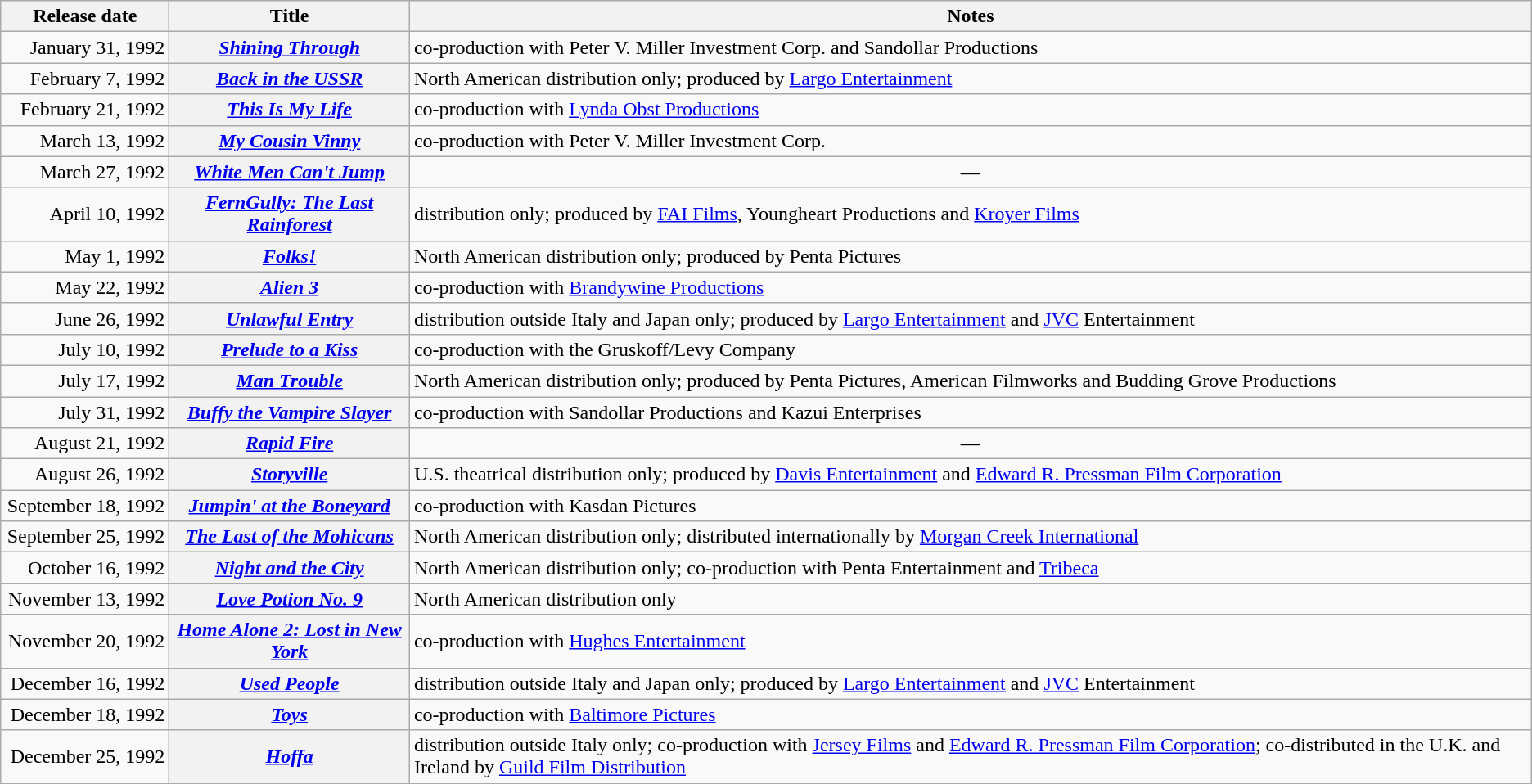<table class="wikitable plainrowheaders sortable">
<tr>
<th scope="col" style="width:130px;">Release date</th>
<th scope="col">Title</th>
<th scope="col" class="unsortable">Notes</th>
</tr>
<tr>
<td style="text-align:right;">January 31, 1992</td>
<th scope="row"><em><a href='#'>Shining Through</a></em></th>
<td>co-production with Peter V. Miller Investment Corp. and Sandollar Productions</td>
</tr>
<tr>
<td style="text-align:right;">February 7, 1992</td>
<th scope="row"><em><a href='#'>Back in the USSR</a></em></th>
<td>North American distribution only; produced by <a href='#'>Largo Entertainment</a></td>
</tr>
<tr>
<td style="text-align:right;">February 21, 1992</td>
<th scope="row"><em><a href='#'>This Is My Life</a></em></th>
<td>co-production with <a href='#'>Lynda Obst Productions</a></td>
</tr>
<tr>
<td style="text-align:right;">March 13, 1992</td>
<th scope="row"><em><a href='#'>My Cousin Vinny</a></em></th>
<td>co-production with Peter V. Miller Investment Corp.</td>
</tr>
<tr>
<td style="text-align:right;">March 27, 1992</td>
<th scope="row"><em><a href='#'>White Men Can't Jump</a></em></th>
<td align="center">—</td>
</tr>
<tr>
<td style="text-align:right;">April 10, 1992</td>
<th scope="row"><em><a href='#'>FernGully: The Last Rainforest</a></em></th>
<td>distribution only; produced by <a href='#'>FAI Films</a>, Youngheart Productions and <a href='#'>Kroyer Films</a></td>
</tr>
<tr>
<td style="text-align:right;">May 1, 1992</td>
<th scope="row"><em><a href='#'>Folks!</a></em></th>
<td>North American distribution only; produced by Penta Pictures</td>
</tr>
<tr>
<td style="text-align:right;">May 22, 1992</td>
<th scope="row"><em><a href='#'>Alien 3</a></em></th>
<td>co-production with <a href='#'>Brandywine Productions</a></td>
</tr>
<tr>
<td style="text-align:right;">June 26, 1992</td>
<th scope="row"><em><a href='#'>Unlawful Entry</a></em></th>
<td>distribution outside Italy and Japan only; produced by <a href='#'>Largo Entertainment</a> and <a href='#'>JVC</a> Entertainment</td>
</tr>
<tr>
<td style="text-align:right;">July 10, 1992</td>
<th scope="row"><em><a href='#'>Prelude to a Kiss</a></em></th>
<td>co-production with the Gruskoff/Levy Company</td>
</tr>
<tr>
<td style="text-align:right;">July 17, 1992</td>
<th scope="row"><em><a href='#'>Man Trouble</a></em></th>
<td>North American distribution only; produced by Penta Pictures, American Filmworks and Budding Grove Productions</td>
</tr>
<tr>
<td style="text-align:right;">July 31, 1992</td>
<th scope="row"><em><a href='#'>Buffy the Vampire Slayer</a></em></th>
<td>co-production with Sandollar Productions and Kazui Enterprises</td>
</tr>
<tr>
<td style="text-align:right;">August 21, 1992</td>
<th scope="row"><em><a href='#'>Rapid Fire</a></em></th>
<td align="center">—</td>
</tr>
<tr>
<td style="text-align:right;">August 26, 1992</td>
<th scope="row"><em><a href='#'>Storyville</a></em></th>
<td>U.S. theatrical distribution only; produced by <a href='#'>Davis Entertainment</a> and <a href='#'>Edward R. Pressman Film Corporation</a></td>
</tr>
<tr>
<td style="text-align:right;">September 18, 1992</td>
<th scope="row"><em><a href='#'>Jumpin' at the Boneyard</a></em></th>
<td>co-production with Kasdan Pictures</td>
</tr>
<tr>
<td style="text-align:right;">September 25, 1992</td>
<th scope="row"><em><a href='#'>The Last of the Mohicans</a></em></th>
<td>North American distribution only; distributed internationally by <a href='#'>Morgan Creek International</a></td>
</tr>
<tr>
<td style="text-align:right;">October 16, 1992</td>
<th scope="row"><em><a href='#'>Night and the City</a></em></th>
<td>North American distribution only; co-production with Penta Entertainment and <a href='#'>Tribeca</a></td>
</tr>
<tr>
<td style="text-align:right;">November 13, 1992</td>
<th scope="row"><em><a href='#'>Love Potion No. 9</a></em></th>
<td>North American distribution only</td>
</tr>
<tr>
<td style="text-align:right;">November 20, 1992</td>
<th scope="row"><em><a href='#'>Home Alone 2: Lost in New York</a></em></th>
<td>co-production with <a href='#'>Hughes Entertainment</a></td>
</tr>
<tr>
<td style="text-align:right;">December 16, 1992</td>
<th scope="row"><em><a href='#'>Used People</a></em></th>
<td>distribution outside Italy and Japan only; produced by <a href='#'>Largo Entertainment</a> and <a href='#'>JVC</a> Entertainment</td>
</tr>
<tr>
<td style="text-align:right;">December 18, 1992</td>
<th scope="row"><em><a href='#'>Toys</a></em></th>
<td>co-production with <a href='#'>Baltimore Pictures</a></td>
</tr>
<tr>
<td style="text-align:right;">December 25, 1992</td>
<th scope="row"><em><a href='#'>Hoffa</a></em></th>
<td>distribution outside Italy only; co-production with <a href='#'>Jersey Films</a> and <a href='#'>Edward R. Pressman Film Corporation</a>; co-distributed in the U.K. and Ireland by <a href='#'>Guild Film Distribution</a></td>
</tr>
<tr>
</tr>
</table>
